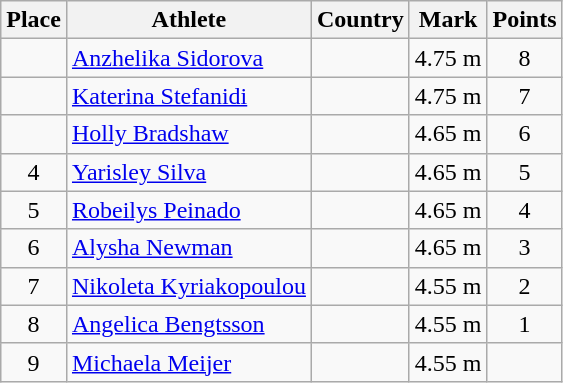<table class="wikitable">
<tr>
<th>Place</th>
<th>Athlete</th>
<th>Country</th>
<th>Mark</th>
<th>Points</th>
</tr>
<tr>
<td align=center></td>
<td><a href='#'>Anzhelika Sidorova</a></td>
<td></td>
<td>4.75 m</td>
<td align=center>8</td>
</tr>
<tr>
<td align=center></td>
<td><a href='#'>Katerina Stefanidi</a></td>
<td></td>
<td>4.75 m</td>
<td align=center>7</td>
</tr>
<tr>
<td align=center></td>
<td><a href='#'>Holly Bradshaw</a></td>
<td></td>
<td>4.65 m</td>
<td align=center>6</td>
</tr>
<tr>
<td align=center>4</td>
<td><a href='#'>Yarisley Silva</a></td>
<td></td>
<td>4.65 m</td>
<td align=center>5</td>
</tr>
<tr>
<td align=center>5</td>
<td><a href='#'>Robeilys Peinado</a></td>
<td></td>
<td>4.65 m</td>
<td align=center>4</td>
</tr>
<tr>
<td align=center>6</td>
<td><a href='#'>Alysha Newman</a></td>
<td></td>
<td>4.65 m</td>
<td align=center>3</td>
</tr>
<tr>
<td align=center>7</td>
<td><a href='#'>Nikoleta Kyriakopoulou</a></td>
<td></td>
<td>4.55 m</td>
<td align=center>2</td>
</tr>
<tr>
<td align=center>8</td>
<td><a href='#'>Angelica Bengtsson</a></td>
<td></td>
<td>4.55 m</td>
<td align=center>1</td>
</tr>
<tr>
<td align=center>9</td>
<td><a href='#'>Michaela Meijer</a></td>
<td></td>
<td>4.55 m</td>
<td align=center></td>
</tr>
</table>
